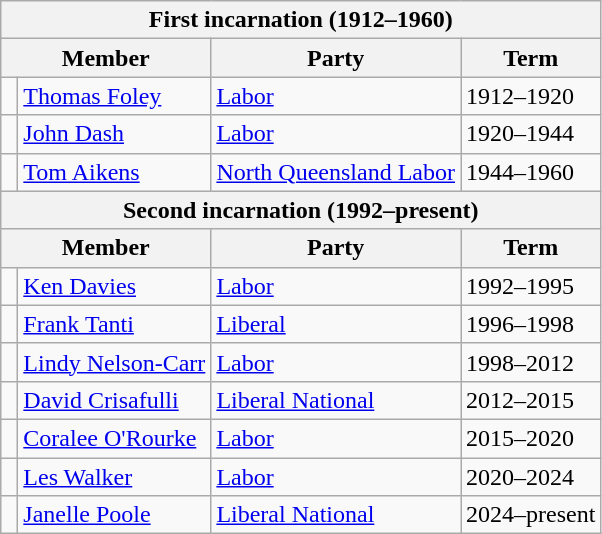<table class="wikitable">
<tr>
<th colspan="4">First incarnation (1912–1960)</th>
</tr>
<tr>
<th colspan="2">Member</th>
<th>Party</th>
<th>Term</th>
</tr>
<tr>
<td> </td>
<td><a href='#'>Thomas Foley</a></td>
<td><a href='#'>Labor</a></td>
<td>1912–1920</td>
</tr>
<tr>
<td> </td>
<td><a href='#'>John Dash</a></td>
<td><a href='#'>Labor</a></td>
<td>1920–1944</td>
</tr>
<tr>
<td> </td>
<td><a href='#'>Tom Aikens</a></td>
<td><a href='#'>North Queensland Labor</a></td>
<td>1944–1960</td>
</tr>
<tr>
<th colspan="4">Second incarnation (1992–present)</th>
</tr>
<tr>
<th colspan="2">Member</th>
<th>Party</th>
<th>Term</th>
</tr>
<tr>
<td> </td>
<td><a href='#'>Ken Davies</a></td>
<td><a href='#'>Labor</a></td>
<td>1992–1995</td>
</tr>
<tr>
<td> </td>
<td><a href='#'>Frank Tanti</a></td>
<td><a href='#'>Liberal</a></td>
<td>1996–1998</td>
</tr>
<tr>
<td> </td>
<td><a href='#'>Lindy Nelson-Carr</a></td>
<td><a href='#'>Labor</a></td>
<td>1998–2012</td>
</tr>
<tr>
<td> </td>
<td><a href='#'>David Crisafulli</a></td>
<td><a href='#'>Liberal National</a></td>
<td>2012–2015</td>
</tr>
<tr>
<td> </td>
<td><a href='#'>Coralee O'Rourke</a></td>
<td><a href='#'>Labor</a></td>
<td>2015–2020</td>
</tr>
<tr>
<td> </td>
<td><a href='#'>Les Walker</a></td>
<td><a href='#'>Labor</a></td>
<td>2020–2024</td>
</tr>
<tr>
<td> </td>
<td><a href='#'>Janelle Poole</a></td>
<td><a href='#'>Liberal National</a></td>
<td>2024–present</td>
</tr>
</table>
